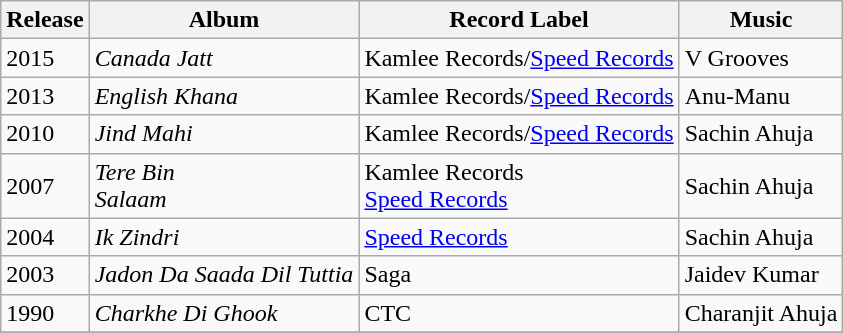<table class="wikitable">
<tr>
<th>Release</th>
<th>Album</th>
<th>Record Label</th>
<th>Music</th>
</tr>
<tr>
<td>2015</td>
<td><em>Canada Jatt</em></td>
<td>Kamlee Records/<a href='#'>Speed Records</a></td>
<td>V Grooves</td>
</tr>
<tr>
<td>2013</td>
<td><em>English Khana</em></td>
<td>Kamlee Records/<a href='#'>Speed Records</a></td>
<td>Anu-Manu</td>
</tr>
<tr>
<td>2010</td>
<td><em>Jind Mahi</em></td>
<td>Kamlee Records/<a href='#'>Speed Records</a></td>
<td>Sachin Ahuja</td>
</tr>
<tr>
<td>2007</td>
<td><em>Tere Bin</em><br><em>Salaam</em></td>
<td>Kamlee Records<br><a href='#'>Speed Records</a></td>
<td>Sachin Ahuja</td>
</tr>
<tr>
<td>2004</td>
<td><em>Ik Zindri</em></td>
<td><a href='#'>Speed Records</a></td>
<td>Sachin Ahuja</td>
</tr>
<tr>
<td>2003</td>
<td><em>Jadon Da Saada Dil Tuttia</em></td>
<td>Saga</td>
<td>Jaidev Kumar</td>
</tr>
<tr>
<td>1990</td>
<td><em>Charkhe Di Ghook</em></td>
<td>CTC</td>
<td>Charanjit Ahuja</td>
</tr>
<tr>
</tr>
</table>
